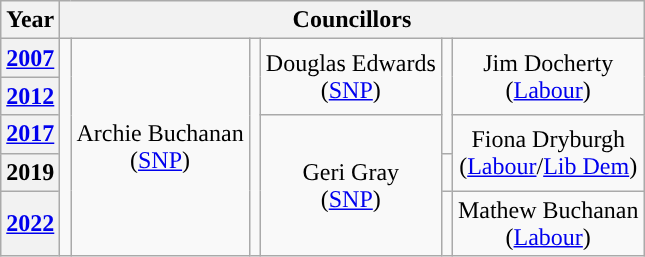<table class="wikitable" style="text-align:center">
<tr>
<th>Year</th>
<th colspan=8>Councillors</th>
</tr>
<tr>
<th><a href='#'>2007</a></th>
<td rowspan=5; style="background-color: "></td>
<td rowspan=5>Archie Buchanan<br>(<a href='#'>SNP</a>)</td>
<td rowspan=5; style="background-color: "></td>
<td rowspan=2>Douglas Edwards<br>(<a href='#'>SNP</a>)</td>
<td rowspan=3; style="background-color: "></td>
<td rowspan=2>Jim Docherty<br>(<a href='#'>Labour</a>)</td>
</tr>
<tr>
<th><a href='#'>2012</a></th>
</tr>
<tr>
<th><a href='#'>2017</a></th>
<td rowspan=3>Geri Gray<br>(<a href='#'>SNP</a>)</td>
<td rowspan=2>Fiona Dryburgh<br>(<a href='#'>Labour</a>/<a href='#'>Lib Dem</a>)</td>
</tr>
<tr>
<th>2019</th>
<td rowspan=1; style="background-color: "></td>
</tr>
<tr>
<th><a href='#'>2022</a></th>
<td rowspan=1; style="background-color: "></td>
<td rowspan=1>Mathew Buchanan<br>(<a href='#'>Labour</a>)</td>
</tr>
</table>
